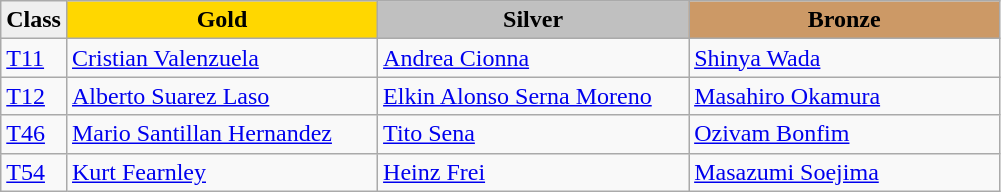<table class="wikitable" style="text-align:left">
<tr align="center">
<td bgcolor=efefef><strong>Class</strong></td>
<td width=200 bgcolor=gold><strong>Gold</strong></td>
<td width=200 bgcolor=silver><strong>Silver</strong></td>
<td width=200 bgcolor=CC9966><strong>Bronze</strong></td>
</tr>
<tr>
<td><a href='#'>T11</a></td>
<td><a href='#'>Cristian Valenzuela</a><br><em> </em></td>
<td><a href='#'>Andrea Cionna</a><br><em> </em></td>
<td><a href='#'>Shinya Wada</a><br><em> </em></td>
</tr>
<tr>
<td><a href='#'>T12</a></td>
<td><a href='#'>Alberto Suarez Laso</a><br><em> </em></td>
<td><a href='#'>Elkin Alonso Serna Moreno</a><br><em> </em></td>
<td><a href='#'>Masahiro Okamura</a><br><em> </em></td>
</tr>
<tr>
<td><a href='#'>T46</a></td>
<td><a href='#'>Mario Santillan Hernandez</a><br><em> </em></td>
<td><a href='#'>Tito Sena</a><br><em> </em></td>
<td><a href='#'>Ozivam Bonfim</a><br><em> </em></td>
</tr>
<tr>
<td><a href='#'>T54</a></td>
<td><a href='#'>Kurt Fearnley</a><br><em> </em></td>
<td><a href='#'>Heinz Frei</a><br><em> </em></td>
<td><a href='#'>Masazumi Soejima</a><br><em> </em></td>
</tr>
</table>
